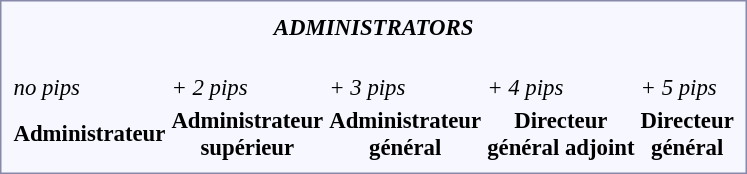<table style="border:1px solid #8888aa; background-color:#f7f8ff; padding:5px; font-size:95%; margin: 0px 12px 12px 0px;">
<tr style="text-align:center;">
<th Colspan=10><em>ADMINISTRATORS</em></th>
</tr>
<tr>
<td colspan=2><br><em>no pips</em></td>
<td colspan=2><br><em>+ 2 pips</em></td>
<td colspan=2><br><em>+ 3 pips</em></td>
<td colspan=2><br><em>+ 4 pips</em> </td>
<td colspan=2><br><em>+ 5 pips</em> </td>
</tr>
<tr style="text-align:center;">
<th colspan=2>Administrateur</th>
<th colspan=2>Administrateur<br> supérieur</th>
<th colspan=2>Administrateur<br> général</th>
<th colspan=2>Directeur<br> général adjoint</th>
<th colspan=2>Directeur<br> général</th>
</tr>
</table>
